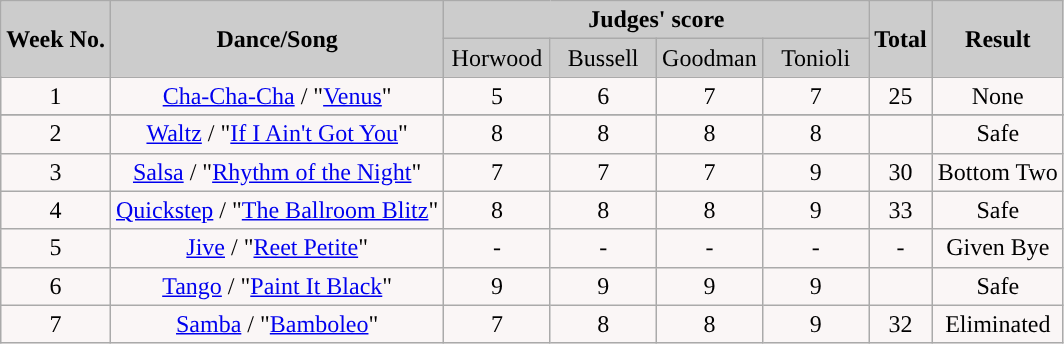<table class="wikitable collapsible collapsed">
<tr>
<th rowspan="2" style="background:#ccc; text-align:Center;">Week No.</th>
<th rowspan="2" style="background:#ccc; text-align:Center;">Dance/Song</th>
<th colspan="4" style="background:#ccc; text-align:Center;">Judges' score</th>
<th rowspan="2" style="background:#ccc; text-align:Center;">Total</th>
<th rowspan="2" style="background:#ccc; text-align:Center;">Result</th>
</tr>
<tr style="text-align:center; background:#ccc;">
<td style="width:10%; ">Horwood</td>
<td style="width:10%; ">Bussell</td>
<td style="width:10%; ">Goodman</td>
<td style="width:10%; ">Tonioli</td>
</tr>
<tr style="text-align:center; background:#faf6f6">
<td style="text-align:center; background:#faf6f6;">1</td>
<td style="text-align:center; background:#faf6f6;"><a href='#'>Cha-Cha-Cha</a> / "<a href='#'>Venus</a>"</td>
<td style="text-align:center; background:#faf6f6;">5</td>
<td style="text-align:center; background:#faf6f6;">6</td>
<td style="text-align:center; background:#faf6f6;">7</td>
<td style="text-align:center; background:#faf6f6;">7</td>
<td style="text-align:center; background:#faf6f6;">25</td>
<td style="text-align:center; background:#faf6f6;">None</td>
</tr>
<tr>
</tr>
<tr>
<td style="text-align:center; background:#faf6f6;">2</td>
<td style="text-align:center; background:#faf6f6;"><a href='#'>Waltz</a> / "<a href='#'>If I Ain't Got You</a>"</td>
<td style="text-align:center; background:#faf6f6;">8</td>
<td style="text-align:center; background:#faf6f6;">8</td>
<td style="text-align:center; background:#faf6f6;">8</td>
<td style="text-align:center; background:#faf6f6;">8</td>
<td style="text-align:center; background:#faf6f6;"></td>
<td style="text-align:center; background:#faf6f6;">Safe</td>
</tr>
<tr>
<td style="text-align:center; background:#faf6f6;">3</td>
<td style="text-align:center; background:#faf6f6;"><a href='#'>Salsa</a> / "<a href='#'>Rhythm of the Night</a>"</td>
<td style="text-align:center; background:#faf6f6;">7</td>
<td style="text-align:center; background:#faf6f6;">7</td>
<td style="text-align:center; background:#faf6f6;">7</td>
<td style="text-align:center; background:#faf6f6;">9</td>
<td style="text-align:center; background:#faf6f6;">30</td>
<td style="text-align:center; background:#faf6f6;">Bottom Two</td>
</tr>
<tr>
<td style="text-align:center; background:#faf6f6;">4</td>
<td style="text-align:center; background:#faf6f6;"><a href='#'>Quickstep</a> / "<a href='#'>The Ballroom Blitz</a>"</td>
<td style="text-align:center; background:#faf6f6;">8</td>
<td style="text-align:center; background:#faf6f6;">8</td>
<td style="text-align:center; background:#faf6f6;">8</td>
<td style="text-align:center; background:#faf6f6;">9</td>
<td style="text-align:center; background:#faf6f6;">33</td>
<td style="text-align:center; background:#faf6f6;">Safe</td>
</tr>
<tr>
<td style="text-align:center; background:#faf6f6;">5</td>
<td style="text-align:center; background:#faf6f6;"><a href='#'>Jive</a> / "<a href='#'>Reet Petite</a>"</td>
<td style="text-align:center; background:#faf6f6;">-</td>
<td style="text-align:center; background:#faf6f6;">-</td>
<td style="text-align:center; background:#faf6f6;">-</td>
<td style="text-align:center; background:#faf6f6;">-</td>
<td style="text-align:center; background:#faf6f6;">-</td>
<td style="text-align:center; background:#faf6f6;">Given Bye</td>
</tr>
<tr>
<td style="text-align:center; background:#faf6f6;">6</td>
<td style="text-align:center; background:#faf6f6;"><a href='#'>Tango</a> / "<a href='#'>Paint It Black</a>"</td>
<td style="text-align:center; background:#faf6f6;">9</td>
<td style="text-align:center; background:#faf6f6;">9</td>
<td style="text-align:center; background:#faf6f6;">9</td>
<td style="text-align:center; background:#faf6f6;">9</td>
<td style="text-align:center; background:#faf6f6;"></td>
<td style="text-align:center; background:#faf6f6;">Safe</td>
</tr>
<tr>
<td style="text-align:center; background:#faf6f6;">7</td>
<td style="text-align:center; background:#faf6f6;"><a href='#'>Samba</a> / "<a href='#'>Bamboleo</a>"</td>
<td style="text-align:center; background:#faf6f6;">7</td>
<td style="text-align:center; background:#faf6f6;">8</td>
<td style="text-align:center; background:#faf6f6;">8</td>
<td style="text-align:center; background:#faf6f6;">9</td>
<td style="text-align:center; background:#faf6f6;">32</td>
<td style="text-align:center; background:#faf6f6;">Eliminated</td>
</tr>
</table>
